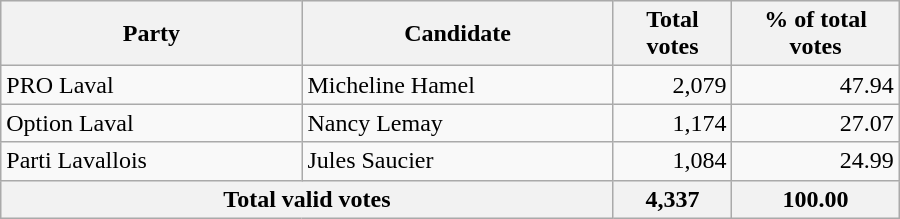<table style="width:600px;" class="wikitable">
<tr style="background-color:#E9E9E9">
<th colspan="2" style="width: 200px">Party</th>
<th colspan="1" style="width: 200px">Candidate</th>
<th align="right">Total votes</th>
<th align="right">% of total votes</th>
</tr>
<tr>
<td colspan="2" align="left">PRO Laval</td>
<td align="left">Micheline Hamel</td>
<td align="right">2,079</td>
<td align="right">47.94</td>
</tr>
<tr>
<td colspan="2" align="left">Option Laval</td>
<td align="left">Nancy Lemay</td>
<td align="right">1,174</td>
<td align="right">27.07</td>
</tr>
<tr>
<td colspan="2" align="left">Parti Lavallois</td>
<td align="left">Jules Saucier</td>
<td align="right">1,084</td>
<td align="right">24.99</td>
</tr>
<tr bgcolor="#EEEEEE">
<th colspan="3"  align="left">Total valid votes</th>
<th align="right">4,337</th>
<th align="right">100.00</th>
</tr>
</table>
